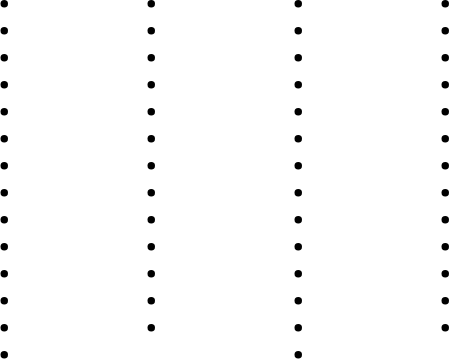<table>
<tr>
<td><br><ul><li></li><li></li><li></li><li></li><li></li><li></li><li></li><li></li><li></li><li></li><li></li><li></li><li></li><li></li></ul></td>
<td width=50></td>
<td valign=top><br><ul><li></li><li></li><li></li><li></li><li></li><li></li><li></li><li></li><li></li><li></li><li></li><li></li><li></li></ul></td>
<td width=50></td>
<td valign=top><br><ul><li></li><li></li><li></li><li></li><li></li><li></li><li></li><li></li><li></li><li></li><li></li><li></li><li></li><li></li></ul></td>
<td width=50></td>
<td valign=top><br><ul><li></li><li></li><li></li><li></li><li></li><li></li><li></li><li></li><li></li><li></li><li></li><li></li><li></li></ul></td>
</tr>
</table>
